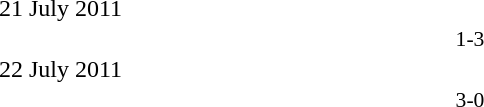<table style="width:50%;" cellspacing="1">
<tr>
<th width=15%></th>
<th width=10%></th>
<th width=15%></th>
</tr>
<tr>
<td>21 July 2011</td>
</tr>
<tr style=font-size:90%>
<td align=right></td>
<td align=center>1-3</td>
<td></td>
</tr>
<tr>
<td>22 July 2011</td>
</tr>
<tr style=font-size:90%>
<td align=right></td>
<td align=center>3-0</td>
<td></td>
</tr>
</table>
